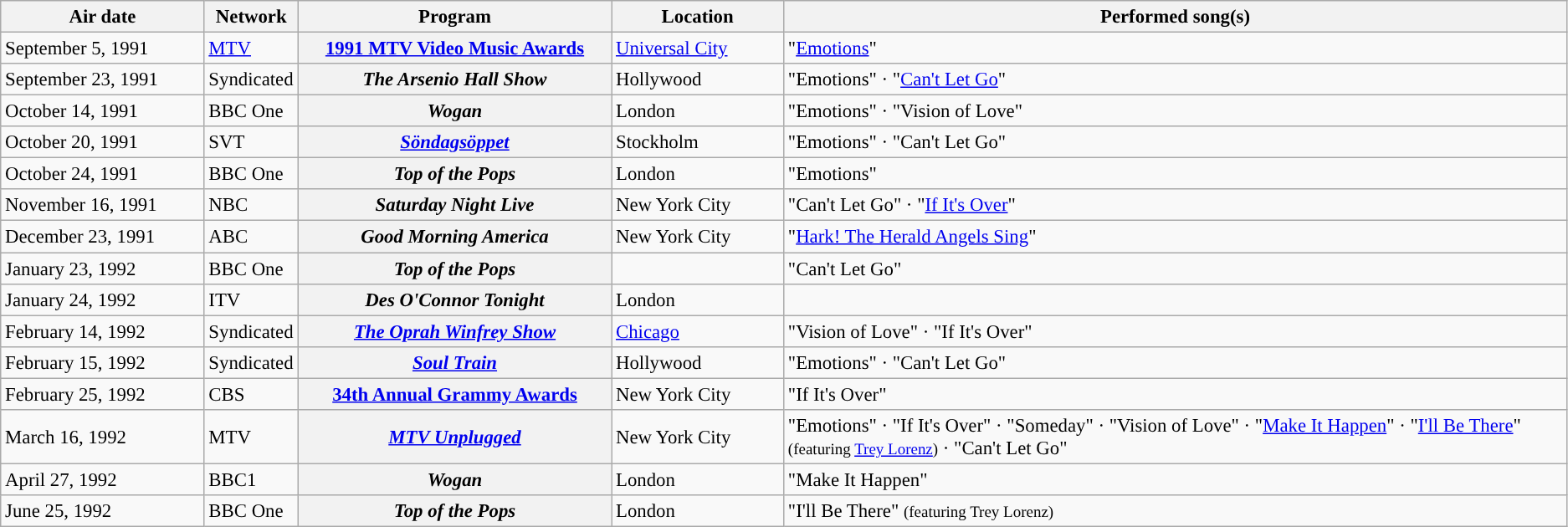<table class="wikitable sortable plainrowheaders" style="font-size:95%;">
<tr>
<th style="width:13%;">Air date</th>
<th style="width:6%;">Network</th>
<th style="width:20%;">Program</th>
<th style="width:11%;">Location</th>
<th style="width:51%;">Performed song(s)</th>
</tr>
<tr>
<td>September 5, 1991</td>
<td><a href='#'>MTV</a></td>
<th scope="row"><a href='#'>1991 MTV Video Music Awards</a></th>
<td><a href='#'>Universal City</a></td>
<td>"<a href='#'>Emotions</a>"</td>
</tr>
<tr>
<td>September 23, 1991</td>
<td>Syndicated</td>
<th scope="row"><em>The Arsenio Hall Show</em></th>
<td>Hollywood</td>
<td>"Emotions" · "<a href='#'>Can't Let Go</a>"</td>
</tr>
<tr>
<td>October 14, 1991</td>
<td>BBC One</td>
<th scope="row"><em>Wogan</em></th>
<td>London</td>
<td>"Emotions" · "Vision of Love"</td>
</tr>
<tr>
<td>October 20, 1991</td>
<td>SVT</td>
<th scope="row"><em><a href='#'>Söndagsöppet</a></em></th>
<td>Stockholm</td>
<td>"Emotions" · "Can't Let Go"</td>
</tr>
<tr>
<td>October 24, 1991</td>
<td>BBC One</td>
<th scope="row"><em>Top of the Pops</em></th>
<td>London</td>
<td>"Emotions"</td>
</tr>
<tr>
<td>November 16, 1991</td>
<td>NBC</td>
<th scope="row"><em>Saturday Night Live</em></th>
<td>New York City</td>
<td>"Can't Let Go" · "<a href='#'>If It's Over</a>"</td>
</tr>
<tr>
<td>December 23, 1991</td>
<td>ABC</td>
<th scope="row"><em>Good Morning America</em></th>
<td>New York City</td>
<td>"<a href='#'>Hark! The Herald Angels Sing</a>"</td>
</tr>
<tr>
<td>January 23, 1992</td>
<td>BBC One</td>
<th scope="row"><em>Top of the Pops</em></th>
<td></td>
<td>"Can't Let Go"</td>
</tr>
<tr>
<td>January 24, 1992</td>
<td>ITV</td>
<th scope="row"><em>Des O'Connor Tonight</em></th>
<td>London</td>
<td></td>
</tr>
<tr>
<td>February 14, 1992</td>
<td>Syndicated</td>
<th scope="row"><em><a href='#'>The Oprah Winfrey Show</a></em></th>
<td><a href='#'>Chicago</a></td>
<td>"Vision of Love" · "If It's Over"</td>
</tr>
<tr>
<td>February 15, 1992</td>
<td>Syndicated</td>
<th scope="row"><em><a href='#'>Soul Train</a></em></th>
<td>Hollywood</td>
<td>"Emotions" · "Can't Let Go"</td>
</tr>
<tr>
<td>February 25, 1992</td>
<td>CBS</td>
<th scope="row"><a href='#'>34th Annual Grammy Awards</a></th>
<td>New York City</td>
<td>"If It's Over"</td>
</tr>
<tr>
<td>March 16, 1992</td>
<td>MTV</td>
<th scope="row"><em><a href='#'>MTV Unplugged</a></em></th>
<td>New York City</td>
<td>"Emotions" · "If It's Over" · "Someday" · "Vision of Love" · "<a href='#'>Make It Happen</a>" · "<a href='#'>I'll Be There</a>" <small>(featuring <a href='#'>Trey Lorenz</a>)</small> · "Can't Let Go"</td>
</tr>
<tr>
<td>April 27, 1992</td>
<td>BBC1</td>
<th scope="row"><em>Wogan</em></th>
<td>London</td>
<td>"Make It Happen"</td>
</tr>
<tr>
<td>June 25, 1992</td>
<td>BBC One</td>
<th scope="row"><em>Top of the Pops</em></th>
<td>London</td>
<td>"I'll Be There" <small>(featuring Trey Lorenz)</small></td>
</tr>
</table>
